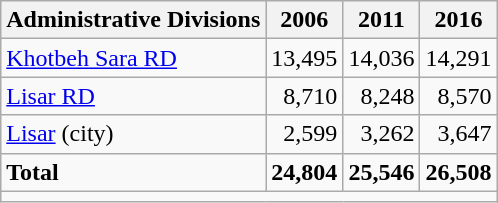<table class="wikitable">
<tr>
<th>Administrative Divisions</th>
<th>2006</th>
<th>2011</th>
<th>2016</th>
</tr>
<tr>
<td><a href='#'>Khotbeh Sara RD</a></td>
<td style="text-align: right;">13,495</td>
<td style="text-align: right;">14,036</td>
<td style="text-align: right;">14,291</td>
</tr>
<tr>
<td><a href='#'>Lisar RD</a></td>
<td style="text-align: right;">8,710</td>
<td style="text-align: right;">8,248</td>
<td style="text-align: right;">8,570</td>
</tr>
<tr>
<td><a href='#'>Lisar</a> (city)</td>
<td style="text-align: right;">2,599</td>
<td style="text-align: right;">3,262</td>
<td style="text-align: right;">3,647</td>
</tr>
<tr>
<td><strong>Total</strong></td>
<td style="text-align: right;"><strong>24,804</strong></td>
<td style="text-align: right;"><strong>25,546</strong></td>
<td style="text-align: right;"><strong>26,508</strong></td>
</tr>
<tr>
<td colspan=4></td>
</tr>
</table>
